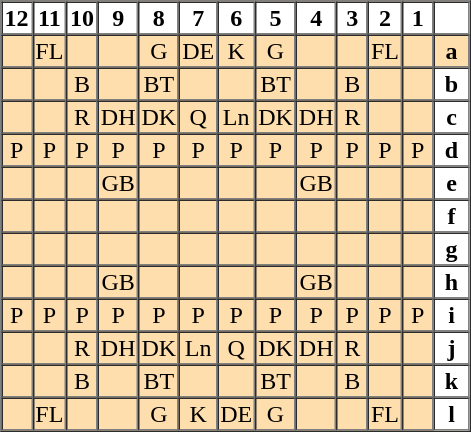<table style="background:#ffdead; float:right; clear:right; margin-left:1em;" border="1" cellspacing="0">
<tr style="background:white;">
<th style="width:17px">12</th>
<th ! style="width:17px">11</th>
<th style="width:17px">10</th>
<th style="width:17px">9</th>
<th style="width:17px">8</th>
<th style="width:17px">7</th>
<th style="width:17px">6</th>
<th style="width:17px">5</th>
<th style="width:17px">4</th>
<th style="width:17px">3</th>
<th style="width:17px">2</th>
<th style="width:17px">1</th>
<th style="width:20px"></th>
</tr>
<tr align=center>
<td></td>
<td>FL</td>
<td></td>
<td></td>
<td>G</td>
<td>DE</td>
<td>K</td>
<td>G</td>
<td></td>
<td></td>
<td>FL</td>
<td></td>
<td style="width:15px" style="background:white;"><strong>a</strong></td>
</tr>
<tr align=center>
<td></td>
<td></td>
<td>B</td>
<td></td>
<td>BT</td>
<td></td>
<td></td>
<td>BT</td>
<td></td>
<td>B</td>
<td></td>
<td></td>
<td style="background:white;"><strong>b</strong></td>
</tr>
<tr align=center>
<td></td>
<td></td>
<td>R</td>
<td>DH</td>
<td>DK</td>
<td>Q</td>
<td>Ln</td>
<td>DK</td>
<td>DH</td>
<td>R</td>
<td></td>
<td></td>
<td style="background:white;"><strong>c</strong></td>
</tr>
<tr align=center>
<td>P</td>
<td>P</td>
<td>P</td>
<td>P</td>
<td>P</td>
<td>P</td>
<td>P</td>
<td>P</td>
<td>P</td>
<td>P</td>
<td>P</td>
<td>P</td>
<td style="background:white;"><strong>d</strong></td>
</tr>
<tr align=center>
<td></td>
<td></td>
<td></td>
<td>GB</td>
<td></td>
<td></td>
<td></td>
<td></td>
<td>GB</td>
<td></td>
<td></td>
<td></td>
<td style="background:white;"><strong>e</strong></td>
</tr>
<tr align=center>
<td></td>
<td></td>
<td></td>
<td></td>
<td></td>
<td></td>
<td></td>
<td></td>
<td></td>
<td></td>
<td></td>
<td></td>
<td style="background:white;"><strong>f</strong></td>
</tr>
<tr align=center>
<td></td>
<td></td>
<td></td>
<td></td>
<td></td>
<td></td>
<td></td>
<td></td>
<td></td>
<td></td>
<td></td>
<td></td>
<td style="background:white;"><strong>g</strong></td>
</tr>
<tr align=center>
<td></td>
<td></td>
<td></td>
<td>GB</td>
<td></td>
<td></td>
<td></td>
<td></td>
<td>GB</td>
<td></td>
<td></td>
<td></td>
<td style="background:white;"><strong>h</strong></td>
</tr>
<tr align=center>
<td>P</td>
<td>P</td>
<td>P</td>
<td>P</td>
<td>P</td>
<td>P</td>
<td>P</td>
<td>P</td>
<td>P</td>
<td>P</td>
<td>P</td>
<td>P</td>
<td style="background:white;"><strong>i</strong></td>
</tr>
<tr align=center>
<td></td>
<td></td>
<td>R</td>
<td>DH</td>
<td>DK</td>
<td>Ln</td>
<td>Q</td>
<td>DK</td>
<td>DH</td>
<td>R</td>
<td></td>
<td></td>
<td style="background:white;"><strong>j</strong></td>
</tr>
<tr align=center>
<td></td>
<td></td>
<td>B</td>
<td></td>
<td>BT</td>
<td></td>
<td></td>
<td>BT</td>
<td></td>
<td>B</td>
<td></td>
<td></td>
<td style="background:white;"><strong>k</strong></td>
</tr>
<tr align=center>
<td></td>
<td>FL</td>
<td></td>
<td></td>
<td>G</td>
<td>K</td>
<td>DE</td>
<td>G</td>
<td></td>
<td></td>
<td>FL</td>
<td></td>
<td style="background:white;"><strong>l</strong></td>
</tr>
</table>
